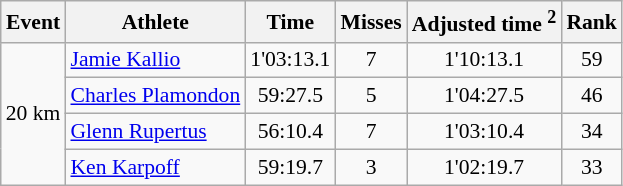<table class="wikitable" style="font-size:90%">
<tr>
<th>Event</th>
<th>Athlete</th>
<th>Time</th>
<th>Misses</th>
<th>Adjusted time <sup>2</sup></th>
<th>Rank</th>
</tr>
<tr>
<td rowspan="4">20 km</td>
<td><a href='#'>Jamie Kallio</a></td>
<td align="center">1'03:13.1</td>
<td align="center">7</td>
<td align="center">1'10:13.1</td>
<td align="center">59</td>
</tr>
<tr>
<td><a href='#'>Charles Plamondon</a></td>
<td align="center">59:27.5</td>
<td align="center">5</td>
<td align="center">1'04:27.5</td>
<td align="center">46</td>
</tr>
<tr>
<td><a href='#'>Glenn Rupertus</a></td>
<td align="center">56:10.4</td>
<td align="center">7</td>
<td align="center">1'03:10.4</td>
<td align="center">34</td>
</tr>
<tr>
<td><a href='#'>Ken Karpoff</a></td>
<td align="center">59:19.7</td>
<td align="center">3</td>
<td align="center">1'02:19.7</td>
<td align="center">33</td>
</tr>
</table>
